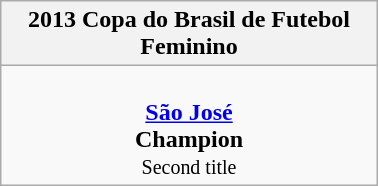<table class="wikitable" style="margin: 0 auto; width: 20%;">
<tr>
<th>2013 Copa do Brasil de Futebol Feminino</th>
</tr>
<tr>
<td align=center> <br><strong><a href='#'>São José</a></strong><br><strong>Champion</strong><br><small>Second title</small></td>
</tr>
</table>
